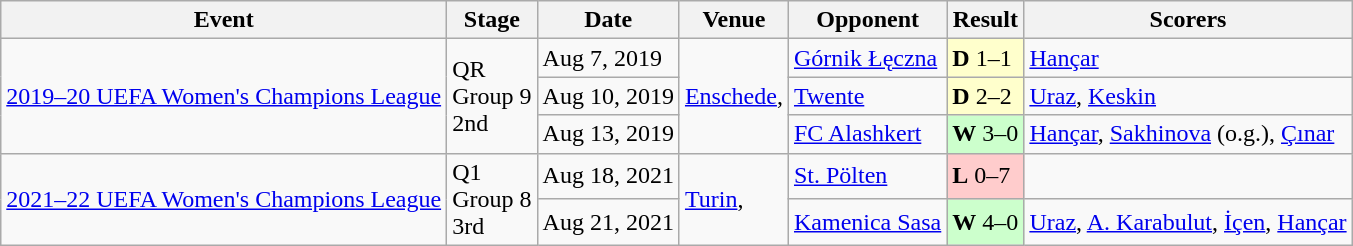<table class=wikitable>
<tr>
<th>Event</th>
<th>Stage</th>
<th>Date</th>
<th>Venue</th>
<th>Opponent</th>
<th>Result</th>
<th>Scorers</th>
</tr>
<tr>
<td rowspan=3><a href='#'>2019–20 UEFA Women's Champions League</a></td>
<td rowspan=3>QR<br>Group 9<br>2nd</td>
<td>Aug 7, 2019</td>
<td rowspan=3><a href='#'>Enschede</a>, </td>
<td> <a href='#'>Górnik Łęczna</a></td>
<td bgcolor=#ffc><strong>D</strong> 1–1</td>
<td><a href='#'>Hançar</a></td>
</tr>
<tr>
<td>Aug 10, 2019</td>
<td> <a href='#'>Twente</a></td>
<td bgcolor=#ffc><strong>D</strong> 2–2</td>
<td><a href='#'>Uraz</a>, <a href='#'>Keskin</a></td>
</tr>
<tr>
<td>Aug 13, 2019</td>
<td> <a href='#'>FC Alashkert</a></td>
<td bgcolor=#cfc><strong>W</strong> 3–0</td>
<td><a href='#'>Hançar</a>, <a href='#'>Sakhinova</a> (o.g.), <a href='#'>Çınar</a></td>
</tr>
<tr>
<td rowspan=2><a href='#'>2021–22 UEFA Women's Champions League</a></td>
<td rowspan=2>Q1<br>Group 8<br>3rd</td>
<td>Aug 18, 2021</td>
<td rowspan=2><a href='#'>Turin</a>, </td>
<td> <a href='#'>St. Pölten</a></td>
<td bgcolor=#fcc><strong>L</strong> 0–7</td>
<td></td>
</tr>
<tr>
<td>Aug 21, 2021</td>
<td> <a href='#'>Kamenica Sasa</a></td>
<td bgcolor=#cfc><strong>W</strong> 4–0</td>
<td><a href='#'>Uraz</a>, <a href='#'>A. Karabulut</a>, <a href='#'>İçen</a>, <a href='#'>Hançar</a></td>
</tr>
</table>
